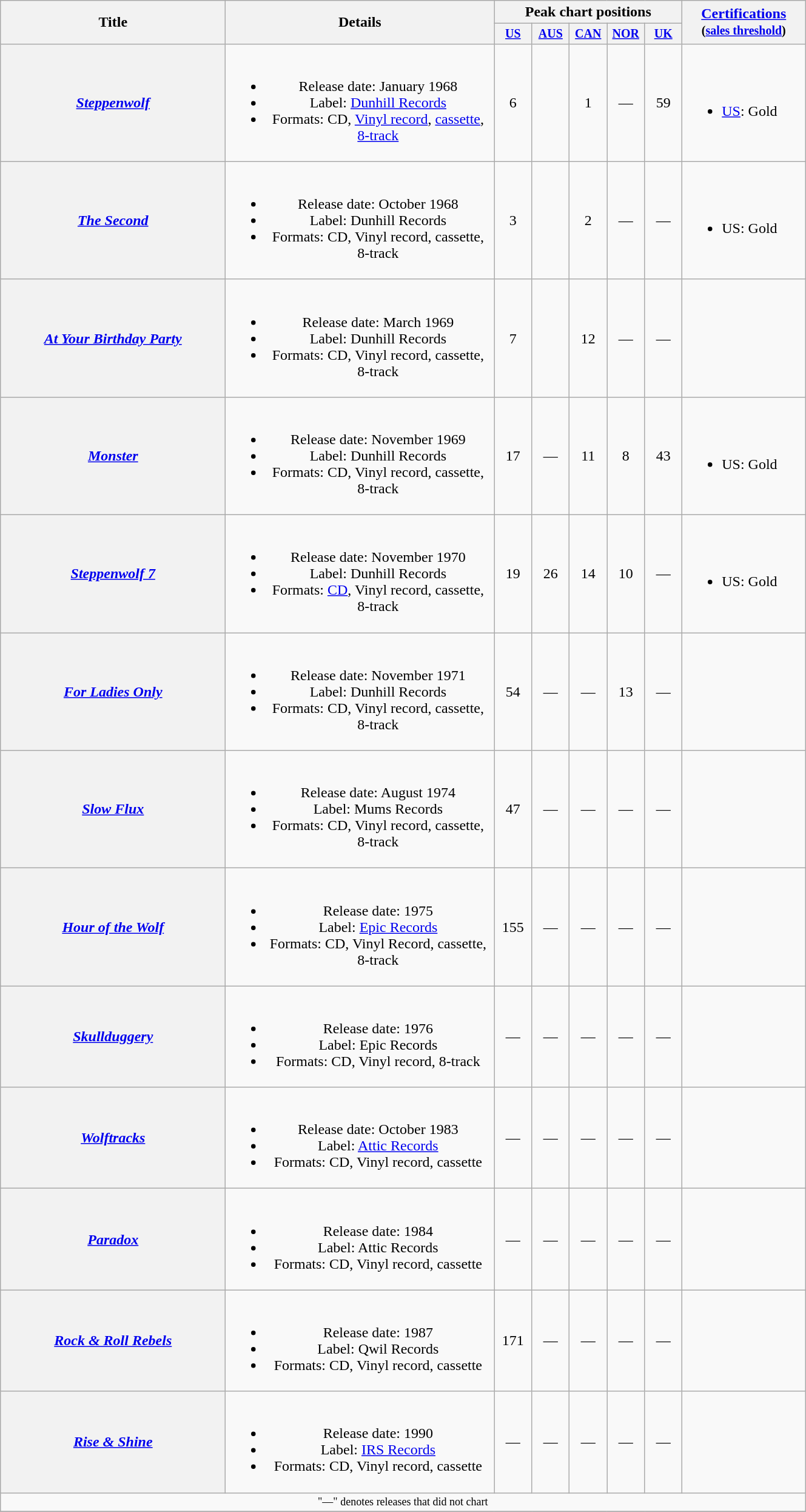<table class="wikitable plainrowheaders" style="text-align:center;">
<tr>
<th rowspan="2" style="width:15em;">Title</th>
<th rowspan="2" style="width:18em;">Details</th>
<th colspan="5">Peak chart positions</th>
<th rowspan="2" style="width:8em;"><a href='#'>Certifications</a><br><small>(<a href='#'>sales threshold</a>)</small></th>
</tr>
<tr style="font-size:smaller;">
<th width="35"><a href='#'>US</a><br></th>
<th width="35"><a href='#'>AUS</a><br></th>
<th width="35"><a href='#'>CAN</a><br></th>
<th width="35"><a href='#'>NOR</a><br></th>
<th width="35"><a href='#'>UK</a><br></th>
</tr>
<tr>
<th scope="row"><em><a href='#'>Steppenwolf</a></em></th>
<td><br><ul><li>Release date: January 1968</li><li>Label: <a href='#'>Dunhill Records</a></li><li>Formats: CD, <a href='#'>Vinyl record</a>, <a href='#'>cassette</a>, <a href='#'>8-track</a></li></ul></td>
<td>6</td>
<td></td>
<td>1</td>
<td>—</td>
<td>59</td>
<td align="left"><br><ul><li><a href='#'>US</a>: Gold</li></ul></td>
</tr>
<tr>
<th scope="row"><em><a href='#'>The Second</a></em></th>
<td><br><ul><li>Release date: October 1968</li><li>Label: Dunhill Records</li><li>Formats: CD, Vinyl record, cassette, 8-track</li></ul></td>
<td>3</td>
<td></td>
<td>2</td>
<td>—</td>
<td>—</td>
<td align="left"><br><ul><li>US: Gold</li></ul></td>
</tr>
<tr>
<th scope="row"><em><a href='#'>At Your Birthday Party</a></em></th>
<td><br><ul><li>Release date: March 1969</li><li>Label: Dunhill Records</li><li>Formats: CD, Vinyl record, cassette, 8-track</li></ul></td>
<td>7</td>
<td></td>
<td>12</td>
<td>—</td>
<td>—</td>
<td></td>
</tr>
<tr>
<th scope="row"><em><a href='#'>Monster</a></em></th>
<td><br><ul><li>Release date: November 1969</li><li>Label: Dunhill Records</li><li>Formats: CD, Vinyl record, cassette, 8-track</li></ul></td>
<td>17</td>
<td>—</td>
<td>11</td>
<td>8</td>
<td>43</td>
<td align="left"><br><ul><li>US: Gold</li></ul></td>
</tr>
<tr>
<th scope="row"><em><a href='#'>Steppenwolf 7</a></em></th>
<td><br><ul><li>Release date: November 1970</li><li>Label: Dunhill Records</li><li>Formats: <a href='#'>CD</a>, Vinyl record, cassette, 8-track</li></ul></td>
<td>19</td>
<td>26</td>
<td>14</td>
<td>10</td>
<td>—</td>
<td align="left"><br><ul><li>US: Gold</li></ul></td>
</tr>
<tr>
<th scope="row"><em><a href='#'>For Ladies Only</a></em></th>
<td><br><ul><li>Release date: November 1971</li><li>Label: Dunhill Records</li><li>Formats: CD, Vinyl record, cassette, 8-track</li></ul></td>
<td>54</td>
<td>—</td>
<td>—</td>
<td>13</td>
<td>—</td>
<td></td>
</tr>
<tr>
<th scope="row"><em><a href='#'>Slow Flux</a></em></th>
<td><br><ul><li>Release date: August 1974</li><li>Label: Mums Records</li><li>Formats: CD, Vinyl record, cassette, 8-track</li></ul></td>
<td>47</td>
<td>—</td>
<td>—</td>
<td>—</td>
<td>—</td>
<td></td>
</tr>
<tr>
<th scope="row"><em><a href='#'>Hour of the Wolf</a></em></th>
<td><br><ul><li>Release date: 1975</li><li>Label: <a href='#'>Epic Records</a></li><li>Formats: CD, Vinyl Record, cassette, 8-track</li></ul></td>
<td>155</td>
<td>—</td>
<td>—</td>
<td>—</td>
<td>—</td>
<td></td>
</tr>
<tr>
<th scope="row"><em><a href='#'>Skullduggery</a></em></th>
<td><br><ul><li>Release date: 1976</li><li>Label: Epic Records</li><li>Formats: CD, Vinyl record, 8-track</li></ul></td>
<td>—</td>
<td>—</td>
<td>—</td>
<td>—</td>
<td>—</td>
<td></td>
</tr>
<tr>
<th scope="row"><em><a href='#'>Wolftracks</a></em></th>
<td><br><ul><li>Release date: October 1983</li><li>Label: <a href='#'>Attic Records</a></li><li>Formats: CD, Vinyl record, cassette</li></ul></td>
<td>—</td>
<td>—</td>
<td>—</td>
<td>—</td>
<td>—</td>
<td></td>
</tr>
<tr>
<th scope="row"><em><a href='#'>Paradox</a></em></th>
<td><br><ul><li>Release date: 1984</li><li>Label: Attic Records</li><li>Formats: CD, Vinyl record, cassette</li></ul></td>
<td>—</td>
<td>—</td>
<td>—</td>
<td>—</td>
<td>—</td>
<td></td>
</tr>
<tr>
<th scope="row"><em><a href='#'>Rock & Roll Rebels</a></em></th>
<td><br><ul><li>Release date: 1987</li><li>Label: Qwil Records</li><li>Formats: CD, Vinyl record, cassette</li></ul></td>
<td>171</td>
<td>—</td>
<td>—</td>
<td>—</td>
<td>—</td>
<td></td>
</tr>
<tr>
<th scope="row"><em><a href='#'>Rise & Shine</a></em></th>
<td><br><ul><li>Release date: 1990</li><li>Label: <a href='#'>IRS Records</a></li><li>Formats: CD, Vinyl record, cassette</li></ul></td>
<td>—</td>
<td>—</td>
<td>—</td>
<td>—</td>
<td>—</td>
<td></td>
</tr>
<tr>
<td colspan="10" style="font-size:9pt">"—" denotes releases that did not chart</td>
</tr>
<tr>
</tr>
</table>
